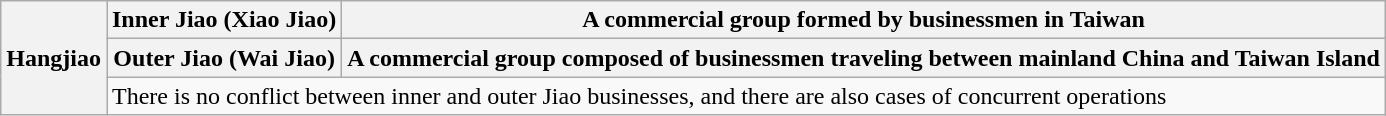<table class="wikitable">
<tr>
<th rowspan="3">Hangjiao</th>
<th>Inner Jiao (Xiao Jiao)</th>
<th>A commercial group formed by businessmen in Taiwan</th>
</tr>
<tr>
<th>Outer Jiao (Wai Jiao)</th>
<th><strong>A commercial group composed of businessmen traveling between mainland China and Taiwan Island</strong></th>
</tr>
<tr>
<td colspan="2">There is no conflict between inner and outer Jiao businesses, and there are also cases of concurrent operations</td>
</tr>
</table>
